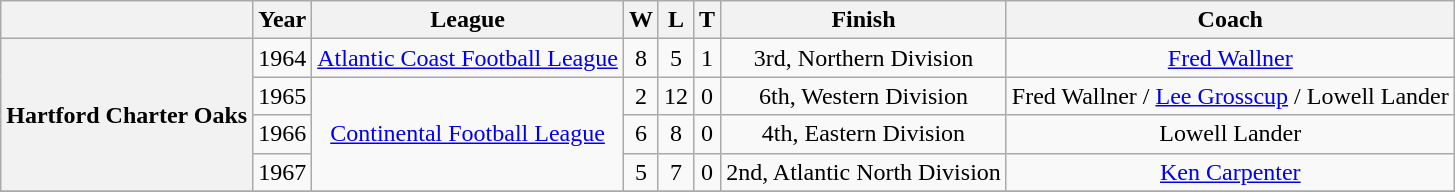<table class="wikitable" style="text-align:center">
<tr>
<th></th>
<th>Year</th>
<th>League</th>
<th>W</th>
<th>L</th>
<th>T</th>
<th>Finish</th>
<th>Coach</th>
</tr>
<tr>
<th rowspan=4>Hartford Charter Oaks</th>
<td>1964</td>
<td><a href='#'>Atlantic Coast Football League</a></td>
<td>8</td>
<td>5</td>
<td>1</td>
<td>3rd, Northern Division</td>
<td><a href='#'>Fred Wallner</a></td>
</tr>
<tr>
<td>1965</td>
<td rowspan=3><a href='#'>Continental Football League</a></td>
<td>2</td>
<td>12</td>
<td>0</td>
<td>6th, Western Division</td>
<td>Fred Wallner / <a href='#'>Lee Grosscup</a> / Lowell Lander</td>
</tr>
<tr>
<td>1966</td>
<td>6</td>
<td>8</td>
<td>0</td>
<td>4th, Eastern Division</td>
<td>Lowell Lander</td>
</tr>
<tr>
<td>1967</td>
<td>5</td>
<td>7</td>
<td>0</td>
<td>2nd, Atlantic North Division</td>
<td><a href='#'>Ken Carpenter</a></td>
</tr>
<tr>
</tr>
</table>
